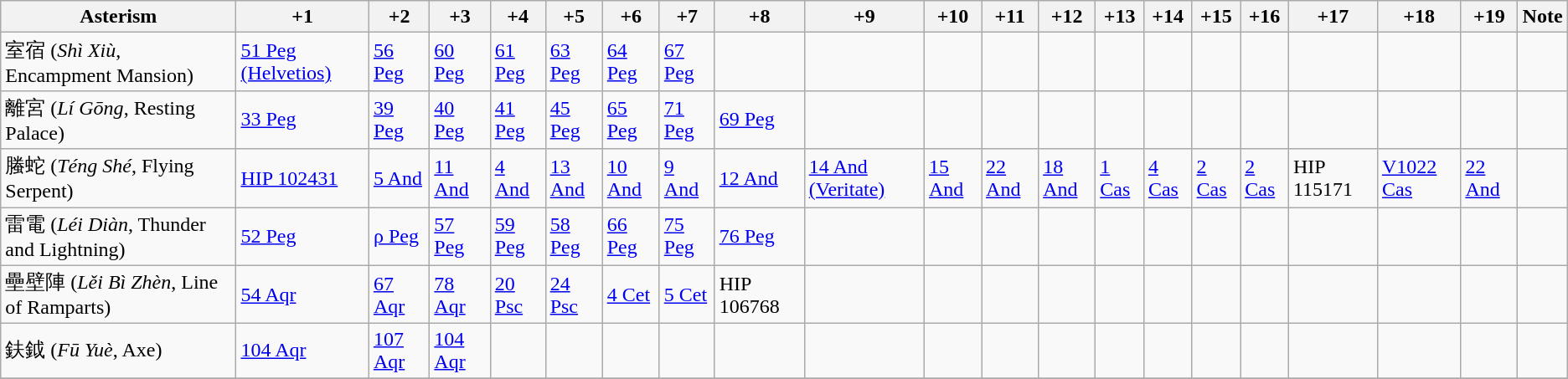<table class = "wikitable">
<tr>
<th>Asterism</th>
<th>+1</th>
<th>+2</th>
<th>+3</th>
<th>+4</th>
<th>+5</th>
<th>+6</th>
<th>+7</th>
<th>+8</th>
<th>+9</th>
<th>+10</th>
<th>+11</th>
<th>+12</th>
<th>+13</th>
<th>+14</th>
<th>+15</th>
<th>+16</th>
<th>+17</th>
<th>+18</th>
<th>+19</th>
<th>Note</th>
</tr>
<tr>
<td>室宿 (<em>Shì Xiù</em>, Encampment Mansion)</td>
<td><a href='#'>51 Peg (Helvetios)</a></td>
<td><a href='#'>56 Peg</a></td>
<td><a href='#'>60 Peg</a></td>
<td><a href='#'>61 Peg</a></td>
<td><a href='#'>63 Peg</a></td>
<td><a href='#'>64 Peg</a></td>
<td><a href='#'>67 Peg</a></td>
<td></td>
<td></td>
<td></td>
<td></td>
<td></td>
<td></td>
<td></td>
<td></td>
<td></td>
<td></td>
<td></td>
<td></td>
<td></td>
</tr>
<tr>
<td>離宮 (<em>Lí Gōng</em>, Resting Palace)</td>
<td><a href='#'>33 Peg</a></td>
<td><a href='#'>39 Peg</a></td>
<td><a href='#'>40 Peg</a></td>
<td><a href='#'>41 Peg</a></td>
<td><a href='#'>45 Peg</a></td>
<td><a href='#'>65 Peg</a></td>
<td><a href='#'>71 Peg</a></td>
<td><a href='#'>69 Peg</a></td>
<td></td>
<td></td>
<td></td>
<td></td>
<td></td>
<td></td>
<td></td>
<td></td>
<td></td>
<td></td>
<td></td>
<td></td>
</tr>
<tr>
<td>螣蛇 (<em>Téng Shé</em>, Flying Serpent)</td>
<td><a href='#'>HIP 102431</a></td>
<td><a href='#'>5 And</a></td>
<td><a href='#'>11 And</a></td>
<td><a href='#'>4 And</a></td>
<td><a href='#'>13 And</a></td>
<td><a href='#'>10 And</a></td>
<td><a href='#'>9 And</a></td>
<td><a href='#'>12 And</a></td>
<td><a href='#'>14 And (Veritate)</a></td>
<td><a href='#'>15 And</a></td>
<td><a href='#'>22 And</a></td>
<td><a href='#'>18 And</a></td>
<td><a href='#'>1 Cas</a></td>
<td><a href='#'>4 Cas</a></td>
<td><a href='#'>2 Cas</a></td>
<td><a href='#'>2 Cas</a></td>
<td>HIP 115171</td>
<td><a href='#'>V1022 Cas</a></td>
<td><a href='#'>22 And</a></td>
<td></td>
</tr>
<tr>
<td>雷電 (<em>Léi Diàn</em>, Thunder and Lightning)</td>
<td><a href='#'>52 Peg</a></td>
<td><a href='#'>ρ Peg</a></td>
<td><a href='#'>57 Peg</a></td>
<td><a href='#'>59 Peg</a></td>
<td><a href='#'>58 Peg</a></td>
<td><a href='#'>66 Peg</a></td>
<td><a href='#'>75 Peg</a></td>
<td><a href='#'>76 Peg</a></td>
<td></td>
<td></td>
<td></td>
<td></td>
<td></td>
<td></td>
<td></td>
<td></td>
<td></td>
<td></td>
<td></td>
<td></td>
</tr>
<tr>
<td>壘壁陣 (<em>Lěi Bì Zhèn</em>, Line of Ramparts)</td>
<td><a href='#'>54 Aqr</a></td>
<td><a href='#'>67 Aqr</a></td>
<td><a href='#'>78 Aqr</a></td>
<td><a href='#'>20 Psc</a></td>
<td><a href='#'>24 Psc</a></td>
<td><a href='#'>4 Cet</a></td>
<td><a href='#'>5 Cet</a></td>
<td>HIP 106768</td>
<td></td>
<td></td>
<td></td>
<td></td>
<td></td>
<td></td>
<td></td>
<td></td>
<td></td>
<td></td>
<td></td>
<td></td>
</tr>
<tr>
<td>鈇鉞 (<em>Fū Yuè</em>, Axe)</td>
<td><a href='#'>104 Aqr</a></td>
<td><a href='#'>107 Aqr</a></td>
<td><a href='#'>104 Aqr</a></td>
<td></td>
<td></td>
<td></td>
<td></td>
<td></td>
<td></td>
<td></td>
<td></td>
<td></td>
<td></td>
<td></td>
<td></td>
<td></td>
<td></td>
<td></td>
<td></td>
<td></td>
</tr>
<tr>
</tr>
</table>
